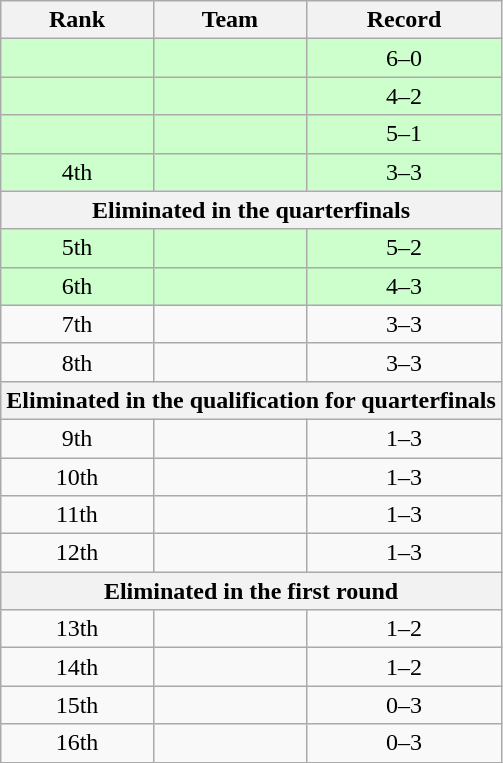<table class=wikitable style="text-align:center;">
<tr>
<th>Rank</th>
<th>Team</th>
<th>Record</th>
</tr>
<tr bgcolor=ccffcc>
<td></td>
<td align=left></td>
<td>6–0</td>
</tr>
<tr bgcolor=ccffcc>
<td></td>
<td align=left></td>
<td>4–2</td>
</tr>
<tr bgcolor=ccffcc>
<td></td>
<td align=left></td>
<td>5–1</td>
</tr>
<tr bgcolor=ccffcc>
<td>4th</td>
<td align=left></td>
<td>3–3</td>
</tr>
<tr>
<th colspan=3>Eliminated in the quarterfinals</th>
</tr>
<tr bgcolor=ccffcc>
<td>5th</td>
<td align=left></td>
<td>5–2</td>
</tr>
<tr bgcolor=ccffcc>
<td>6th</td>
<td align=left></td>
<td>4–3</td>
</tr>
<tr>
<td>7th</td>
<td align=left></td>
<td>3–3</td>
</tr>
<tr>
<td>8th</td>
<td align=left></td>
<td>3–3</td>
</tr>
<tr>
<th colspan=3>Eliminated in the qualification for quarterfinals</th>
</tr>
<tr>
<td>9th</td>
<td align=left></td>
<td>1–3</td>
</tr>
<tr>
<td>10th</td>
<td align=left></td>
<td>1–3</td>
</tr>
<tr>
<td>11th</td>
<td align=left></td>
<td>1–3</td>
</tr>
<tr>
<td>12th</td>
<td align=left></td>
<td>1–3</td>
</tr>
<tr>
<th colspan=3>Eliminated in the first round</th>
</tr>
<tr>
<td>13th</td>
<td align=left></td>
<td>1–2</td>
</tr>
<tr>
<td>14th</td>
<td align=left></td>
<td>1–2</td>
</tr>
<tr>
<td>15th</td>
<td align=left></td>
<td>0–3</td>
</tr>
<tr>
<td>16th</td>
<td align=left></td>
<td>0–3</td>
</tr>
</table>
